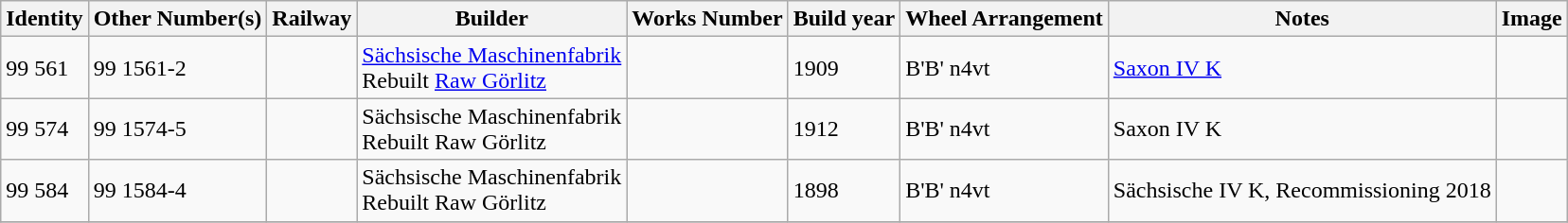<table class="wikitable sortable">
<tr>
<th>Identity</th>
<th>Other Number(s)</th>
<th>Railway</th>
<th>Builder</th>
<th>Works Number</th>
<th>Build year</th>
<th>Wheel Arrangement</th>
<th>Notes</th>
<th>Image</th>
</tr>
<tr>
<td>99 561</td>
<td>99 1561-2</td>
<td></td>
<td><a href='#'>Sächsische Maschinenfabrik</a><br>Rebuilt <a href='#'>Raw Görlitz</a></td>
<td></td>
<td>1909</td>
<td>B'B' n4vt</td>
<td><a href='#'>Saxon IV K</a></td>
<td></td>
</tr>
<tr>
<td>99 574</td>
<td>99 1574-5</td>
<td></td>
<td>Sächsische Maschinenfabrik<br>Rebuilt Raw Görlitz</td>
<td></td>
<td>1912</td>
<td>B'B' n4vt</td>
<td>Saxon IV K</td>
<td></td>
</tr>
<tr>
<td>99 584</td>
<td>99 1584-4</td>
<td></td>
<td>Sächsische Maschinenfabrik<br>Rebuilt Raw Görlitz</td>
<td></td>
<td>1898</td>
<td>B'B' n4vt</td>
<td>Sächsische IV K, Recommissioning 2018</td>
<td></td>
</tr>
<tr>
</tr>
</table>
